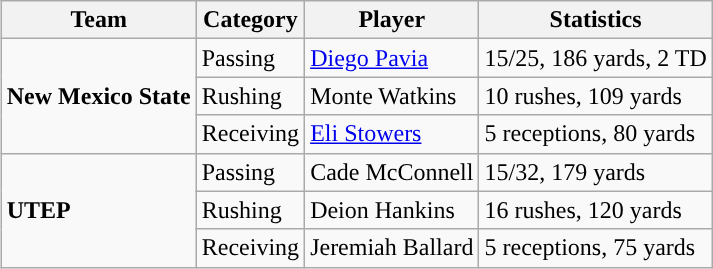<table class="wikitable" style="float: right;">
<tr>
<th>Team</th>
<th>Category</th>
<th>Player</th>
<th>Statistics</th>
</tr>
<tr>
<td rowspan=3><strong>New Mexico State</strong></td>
<td>Passing</td>
<td><a href='#'>Diego Pavia</a></td>
<td>15/25, 186 yards, 2 TD</td>
</tr>
<tr>
<td>Rushing</td>
<td>Monte Watkins</td>
<td>10 rushes, 109 yards</td>
</tr>
<tr>
<td>Receiving</td>
<td><a href='#'>Eli Stowers</a></td>
<td>5 receptions, 80 yards</td>
</tr>
<tr>
<td rowspan=3><strong>UTEP</strong></td>
<td>Passing</td>
<td>Cade McConnell</td>
<td>15/32, 179 yards</td>
</tr>
<tr>
<td>Rushing</td>
<td>Deion Hankins</td>
<td>16 rushes, 120 yards</td>
</tr>
<tr>
<td>Receiving</td>
<td>Jeremiah Ballard</td>
<td>5 receptions, 75 yards</td>
</tr>
</table>
